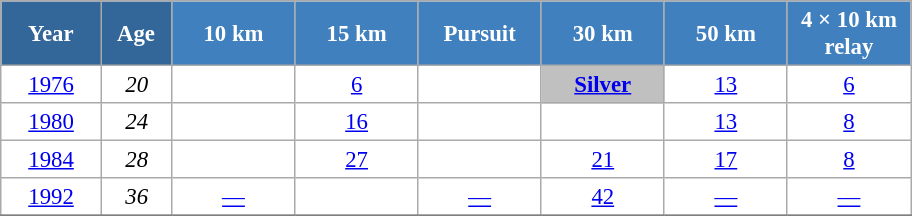<table class="wikitable" style="font-size:95%; text-align:center; border:grey solid 1px; border-collapse:collapse; background:#ffffff;">
<tr>
<th style="background-color:#369; color:white; width:60px;"> Year </th>
<th style="background-color:#369; color:white; width:40px;"> Age </th>
<th style="background-color:#4180be; color:white; width:75px;"> 10 km </th>
<th style="background-color:#4180be; color:white; width:75px;"> 15 km </th>
<th style="background-color:#4180be; color:white; width:75px;"> Pursuit </th>
<th style="background-color:#4180be; color:white; width:75px;"> 30 km </th>
<th style="background-color:#4180be; color:white; width:75px;"> 50 km </th>
<th style="background-color:#4180be; color:white; width:75px;"> 4 × 10 km <br> relay </th>
</tr>
<tr>
<td><a href='#'>1976</a></td>
<td><em>20</em></td>
<td></td>
<td><a href='#'>6</a></td>
<td></td>
<td style="background:silver;"><a href='#'><strong>Silver</strong></a></td>
<td><a href='#'>13</a></td>
<td><a href='#'>6</a></td>
</tr>
<tr>
<td><a href='#'>1980</a></td>
<td><em>24</em></td>
<td></td>
<td><a href='#'>16</a></td>
<td></td>
<td><a href='#'></a></td>
<td><a href='#'>13</a></td>
<td><a href='#'>8</a></td>
</tr>
<tr>
<td><a href='#'>1984</a></td>
<td><em>28</em></td>
<td></td>
<td><a href='#'>27</a></td>
<td></td>
<td><a href='#'>21</a></td>
<td><a href='#'>17</a></td>
<td><a href='#'>8</a></td>
</tr>
<tr>
<td><a href='#'>1992</a></td>
<td><em>36</em></td>
<td><a href='#'>—</a></td>
<td></td>
<td><a href='#'>—</a></td>
<td><a href='#'>42</a></td>
<td><a href='#'>—</a></td>
<td><a href='#'>—</a></td>
</tr>
<tr>
</tr>
</table>
